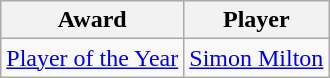<table class="wikitable" style="text-align:center">
<tr>
<th width=0%>Award</th>
<th width=0%>Player</th>
</tr>
<tr>
<td><a href='#'>Player of the Year</a></td>
<td> <a href='#'>Simon Milton</a></td>
</tr>
</table>
